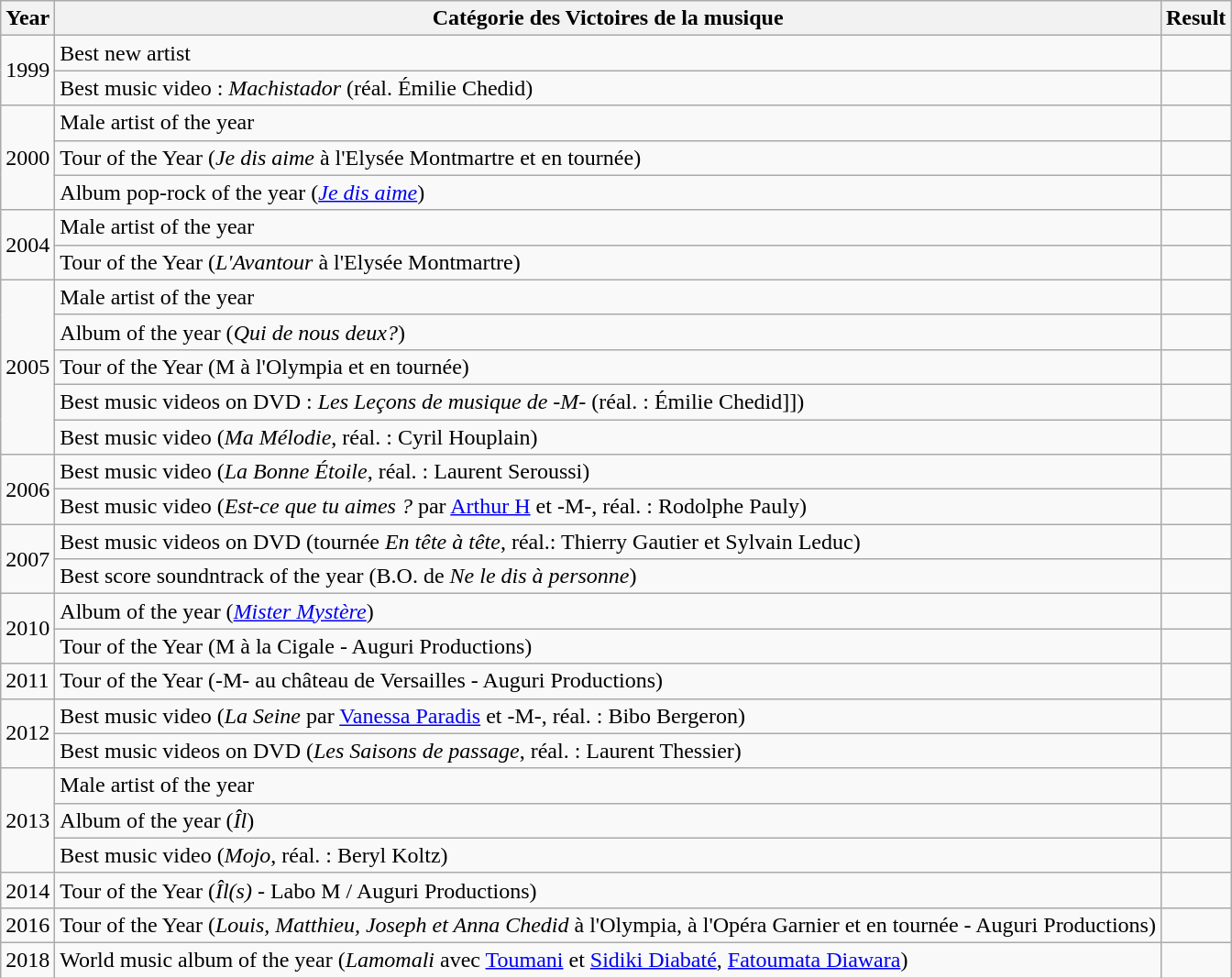<table class="wikitable">
<tr>
<th>Year</th>
<th>Catégorie des Victoires de la musique</th>
<th>Result</th>
</tr>
<tr>
<td rowspan="2">1999</td>
<td>Best new artist</td>
<td></td>
</tr>
<tr>
<td>Best music video : <em>Machistador</em> (réal. Émilie Chedid)</td>
<td></td>
</tr>
<tr>
<td rowspan="3">2000</td>
<td>Male artist of the year</td>
<td></td>
</tr>
<tr>
<td>Tour of the Year (<em>Je dis aime</em> à l'Elysée Montmartre et en tournée)</td>
<td></td>
</tr>
<tr>
<td>Album pop-rock of the year (<em><a href='#'>Je dis aime</a></em>)</td>
<td></td>
</tr>
<tr>
<td rowspan="2">2004</td>
<td>Male artist of the year</td>
<td></td>
</tr>
<tr>
<td>Tour of the Year (<em>L'Avantour</em> à l'Elysée Montmartre)</td>
<td></td>
</tr>
<tr>
<td rowspan="5">2005</td>
<td>Male artist of the year</td>
<td></td>
</tr>
<tr>
<td>Album of the year (<em>Qui de nous deux?</em>)</td>
<td></td>
</tr>
<tr>
<td>Tour of the Year (M à l'Olympia et en tournée)</td>
<td></td>
</tr>
<tr>
<td>Best music videos on DVD : <em>Les Leçons de musique de -M-</em> (réal. : Émilie Chedid]])</td>
<td></td>
</tr>
<tr>
<td>Best music video (<em>Ma Mélodie</em>, réal. : Cyril Houplain)</td>
<td></td>
</tr>
<tr>
<td rowspan="2">2006</td>
<td>Best music video (<em>La Bonne Étoile</em>, réal. : Laurent Seroussi)</td>
<td></td>
</tr>
<tr>
<td>Best music video (<em>Est-ce que tu aimes ?</em> par <a href='#'>Arthur H</a> et -M-, réal. : Rodolphe Pauly)</td>
<td></td>
</tr>
<tr>
<td rowspan="2">2007</td>
<td>Best music videos on DVD (tournée <em>En tête à tête</em>, réal.: Thierry Gautier et Sylvain Leduc)</td>
<td></td>
</tr>
<tr>
<td>Best score soundntrack of the year (B.O. de <em>Ne le dis à personne</em>)</td>
<td></td>
</tr>
<tr>
<td rowspan="2">2010</td>
<td>Album of the year (<em><a href='#'>Mister Mystère</a></em>)</td>
<td></td>
</tr>
<tr>
<td Spectacle musical, tournée ou concert (M à la Cigale - Auguri Productions)>Tour of the Year (M à la Cigale - Auguri Productions)</td>
<td></td>
</tr>
<tr>
<td>2011</td>
<td Spectacle musical, tournée ou concert (-M- au château de Versailles - Auguri Productions)>Tour of the Year (-M- au château de Versailles - Auguri Productions)</td>
<td></td>
</tr>
<tr>
<td rowspan="2">2012</td>
<td>Best music video (<em>La Seine</em> par <a href='#'>Vanessa Paradis</a> et -M-, réal. : Bibo Bergeron)</td>
<td></td>
</tr>
<tr>
<td>Best music videos on DVD (<em>Les Saisons de passage</em>, réal. : Laurent Thessier)</td>
<td></td>
</tr>
<tr>
<td rowspan="3">2013</td>
<td Artiste interprète masculin de l'année>Male artist of the year</td>
<td></td>
</tr>
<tr>
<td>Album of the year (<em>Îl</em>)</td>
<td></td>
</tr>
<tr>
<td>Best music video (<em>Mojo</em>, réal. : Beryl Koltz)</td>
<td></td>
</tr>
<tr>
<td>2014</td>
<td>Tour of the Year (<em>Îl(s)</em> - Labo M / Auguri Productions)</td>
<td></td>
</tr>
<tr>
<td>2016</td>
<td>Tour of the Year (<em>Louis, Matthieu, Joseph et Anna Chedid</em> à l'Olympia, à l'Opéra Garnier et en tournée - Auguri Productions)</td>
<td></td>
</tr>
<tr>
<td>2018</td>
<td>World music album of the year (<em>Lamomali</em> avec <a href='#'>Toumani</a> et <a href='#'>Sidiki Diabaté</a>, <a href='#'>Fatoumata Diawara</a>)</td>
<td></td>
</tr>
</table>
